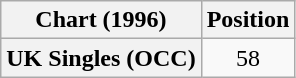<table class="wikitable plainrowheaders" style="text-align:center">
<tr>
<th scope="col">Chart (1996)</th>
<th scope="col">Position</th>
</tr>
<tr>
<th scope="row">UK Singles (OCC)</th>
<td>58</td>
</tr>
</table>
